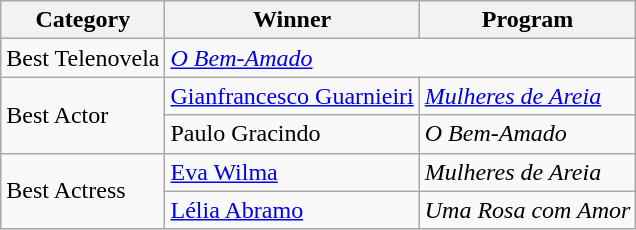<table class="wikitable">
<tr>
<th>Category</th>
<th>Winner</th>
<th>Program</th>
</tr>
<tr>
<td>Best Telenovela</td>
<td colspan="2"><em><a href='#'>O Bem-Amado</a></em></td>
</tr>
<tr>
<td rowspan="2">Best Actor</td>
<td><a href='#'>Gianfrancesco Guarnieiri</a></td>
<td><em><a href='#'>Mulheres de Areia</a></em></td>
</tr>
<tr>
<td>Paulo Gracindo</td>
<td><em>O Bem-Amado</em></td>
</tr>
<tr>
<td rowspan="2">Best Actress</td>
<td><a href='#'>Eva Wilma</a></td>
<td><em>Mulheres de Areia</em></td>
</tr>
<tr>
<td><a href='#'>Lélia Abramo</a></td>
<td><em>Uma Rosa com Amor</em></td>
</tr>
</table>
